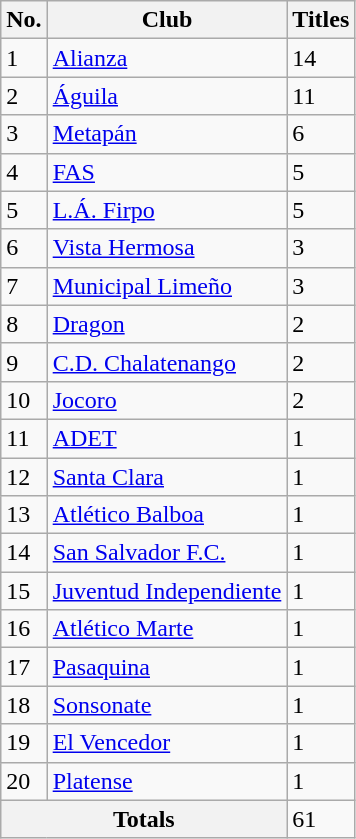<table class="wikitable">
<tr>
<th>No.</th>
<th>Club</th>
<th>Titles</th>
</tr>
<tr>
<td>1</td>
<td><a href='#'>Alianza</a></td>
<td>14</td>
</tr>
<tr>
<td>2</td>
<td><a href='#'>Águila</a></td>
<td>11</td>
</tr>
<tr>
<td>3</td>
<td><a href='#'>Metapán</a></td>
<td>6</td>
</tr>
<tr>
<td>4</td>
<td><a href='#'>FAS</a></td>
<td>5</td>
</tr>
<tr>
<td>5</td>
<td><a href='#'>L.Á. Firpo</a></td>
<td>5</td>
</tr>
<tr>
<td>6</td>
<td><a href='#'>Vista Hermosa</a></td>
<td>3</td>
</tr>
<tr>
<td>7</td>
<td><a href='#'>Municipal Limeño</a></td>
<td>3</td>
</tr>
<tr>
<td>8</td>
<td><a href='#'>Dragon</a></td>
<td>2</td>
</tr>
<tr>
<td>9</td>
<td><a href='#'>C.D. Chalatenango</a></td>
<td>2</td>
</tr>
<tr>
<td>10</td>
<td><a href='#'>Jocoro</a></td>
<td>2</td>
</tr>
<tr>
<td>11</td>
<td><a href='#'>ADET</a></td>
<td>1</td>
</tr>
<tr>
<td>12</td>
<td><a href='#'>Santa Clara</a></td>
<td>1</td>
</tr>
<tr>
<td>13</td>
<td><a href='#'>Atlético Balboa</a></td>
<td>1</td>
</tr>
<tr>
<td>14</td>
<td><a href='#'>San Salvador F.C.</a></td>
<td>1</td>
</tr>
<tr>
<td>15</td>
<td><a href='#'>Juventud Independiente</a></td>
<td>1</td>
</tr>
<tr>
<td>16</td>
<td><a href='#'>Atlético Marte</a></td>
<td>1</td>
</tr>
<tr>
<td>17</td>
<td><a href='#'>Pasaquina</a></td>
<td>1</td>
</tr>
<tr>
<td>18</td>
<td><a href='#'>Sonsonate</a></td>
<td>1</td>
</tr>
<tr>
<td>19</td>
<td><a href='#'>El Vencedor</a></td>
<td>1</td>
</tr>
<tr>
<td>20</td>
<td><a href='#'>Platense</a></td>
<td>1</td>
</tr>
<tr>
<th colspan="2">Totals</th>
<td>61</td>
</tr>
</table>
